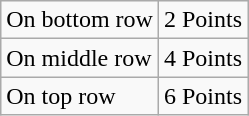<table class="wikitable">
<tr>
<td>On bottom row</td>
<td>2 Points</td>
</tr>
<tr>
<td>On middle row</td>
<td>4 Points</td>
</tr>
<tr>
<td>On top row</td>
<td>6 Points</td>
</tr>
</table>
